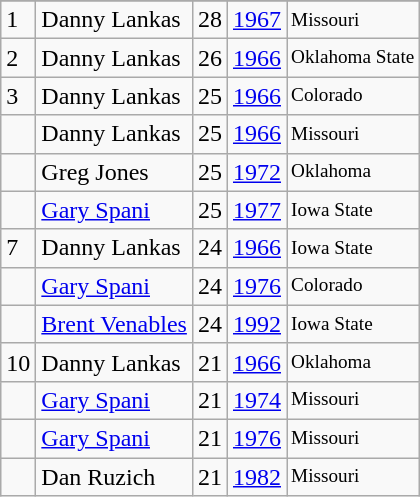<table class="wikitable">
<tr>
</tr>
<tr>
<td>1</td>
<td>Danny Lankas</td>
<td>28</td>
<td><a href='#'>1967</a></td>
<td style="font-size:80%;">Missouri</td>
</tr>
<tr>
<td>2</td>
<td>Danny Lankas</td>
<td>26</td>
<td><a href='#'>1966</a></td>
<td style="font-size:80%;">Oklahoma State</td>
</tr>
<tr>
<td>3</td>
<td>Danny Lankas</td>
<td>25</td>
<td><a href='#'>1966</a></td>
<td style="font-size:80%;">Colorado</td>
</tr>
<tr>
<td></td>
<td>Danny Lankas</td>
<td>25</td>
<td><a href='#'>1966</a></td>
<td style="font-size:80%;">Missouri</td>
</tr>
<tr>
<td></td>
<td>Greg Jones</td>
<td>25</td>
<td><a href='#'>1972</a></td>
<td style="font-size:80%;">Oklahoma</td>
</tr>
<tr>
<td></td>
<td><a href='#'>Gary Spani</a></td>
<td>25</td>
<td><a href='#'>1977</a></td>
<td style="font-size:80%;">Iowa State</td>
</tr>
<tr>
<td>7</td>
<td>Danny Lankas</td>
<td>24</td>
<td><a href='#'>1966</a></td>
<td style="font-size:80%;">Iowa State</td>
</tr>
<tr>
<td></td>
<td><a href='#'>Gary Spani</a></td>
<td>24</td>
<td><a href='#'>1976</a></td>
<td style="font-size:80%;">Colorado</td>
</tr>
<tr>
<td></td>
<td><a href='#'>Brent Venables</a></td>
<td>24</td>
<td><a href='#'>1992</a></td>
<td style="font-size:80%;">Iowa State</td>
</tr>
<tr>
<td>10</td>
<td>Danny Lankas</td>
<td>21</td>
<td><a href='#'>1966</a></td>
<td style="font-size:80%;">Oklahoma</td>
</tr>
<tr>
<td></td>
<td><a href='#'>Gary Spani</a></td>
<td>21</td>
<td><a href='#'>1974</a></td>
<td style="font-size:80%;">Missouri</td>
</tr>
<tr>
<td></td>
<td><a href='#'>Gary Spani</a></td>
<td>21</td>
<td><a href='#'>1976</a></td>
<td style="font-size:80%;">Missouri</td>
</tr>
<tr>
<td></td>
<td>Dan Ruzich</td>
<td>21</td>
<td><a href='#'>1982</a></td>
<td style="font-size:80%;">Missouri</td>
</tr>
</table>
